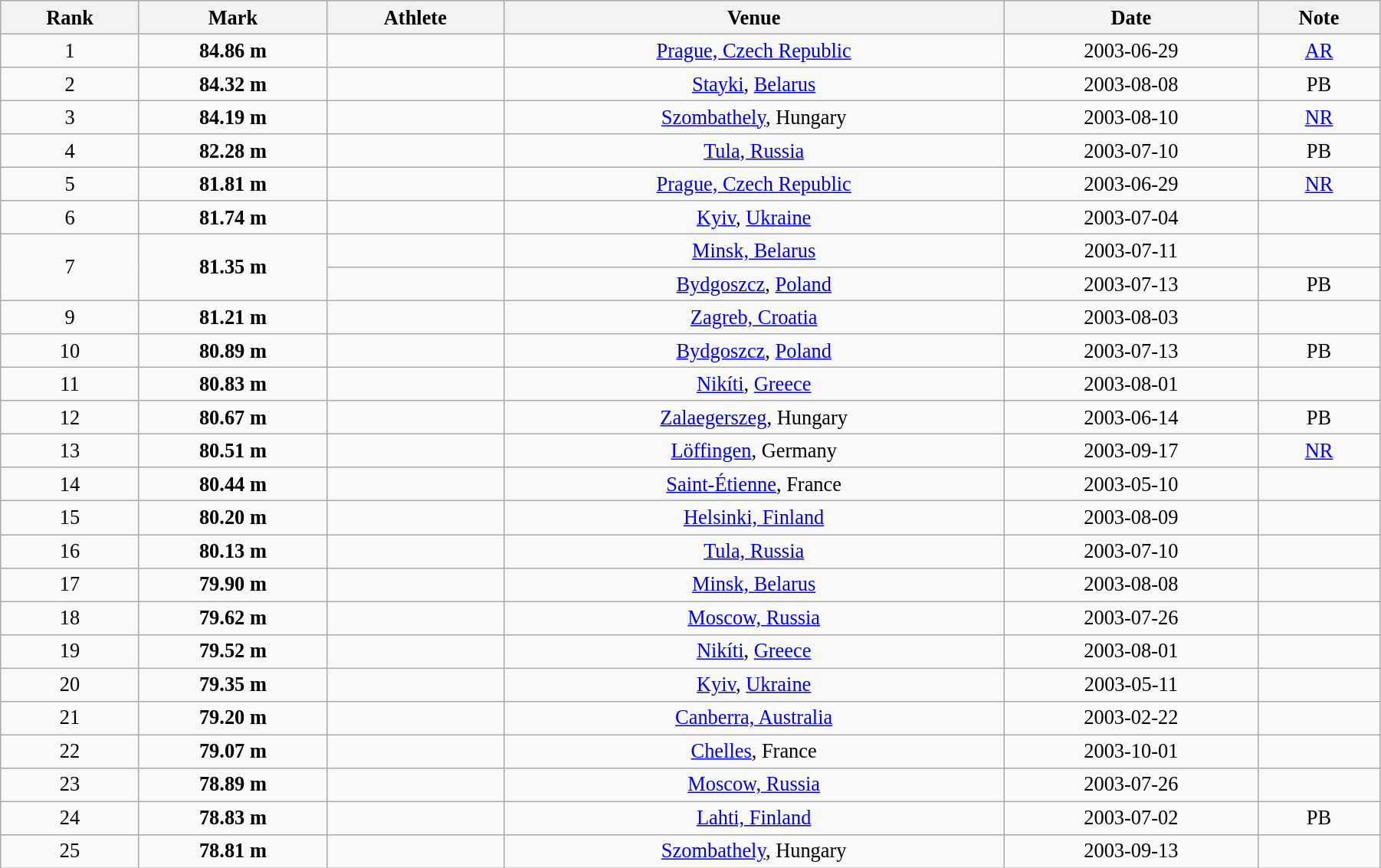<table class="wikitable" style=" text-align:center; font-size:110%;" width="95%">
<tr>
<th>Rank</th>
<th>Mark</th>
<th>Athlete</th>
<th>Venue</th>
<th>Date</th>
<th>Note</th>
</tr>
<tr>
<td>1</td>
<td><strong>84.86 m</strong></td>
<td align=left></td>
<td><a href='#'>Prague, Czech Republic</a></td>
<td>2003-06-29</td>
<td><a href='#'>AR</a></td>
</tr>
<tr>
<td>2</td>
<td><strong>84.32 m</strong></td>
<td align=left></td>
<td><a href='#'>Stayki</a>, <a href='#'>Belarus</a></td>
<td>2003-08-08</td>
<td>PB</td>
</tr>
<tr>
<td>3</td>
<td><strong>84.19 m</strong></td>
<td align=left></td>
<td><a href='#'>Szombathely</a>, Hungary</td>
<td>2003-08-10</td>
<td><a href='#'>NR</a></td>
</tr>
<tr>
<td>4</td>
<td><strong>82.28 m</strong></td>
<td align=left></td>
<td><a href='#'>Tula, Russia</a></td>
<td>2003-07-10</td>
<td>PB</td>
</tr>
<tr>
<td>5</td>
<td><strong>81.81 m</strong></td>
<td align=left></td>
<td><a href='#'>Prague, Czech Republic</a></td>
<td>2003-06-29</td>
<td><a href='#'>NR</a></td>
</tr>
<tr>
<td>6</td>
<td><strong>81.74 m</strong></td>
<td align=left></td>
<td><a href='#'>Kyiv</a>, <a href='#'>Ukraine</a></td>
<td>2003-07-04</td>
<td></td>
</tr>
<tr>
<td rowspan=2>7</td>
<td rowspan=2><strong>81.35 m</strong></td>
<td align=left></td>
<td><a href='#'>Minsk, Belarus</a></td>
<td>2003-07-11</td>
<td></td>
</tr>
<tr>
<td align=left></td>
<td><a href='#'>Bydgoszcz</a>, <a href='#'>Poland</a></td>
<td>2003-07-13</td>
<td>PB</td>
</tr>
<tr>
<td>9</td>
<td><strong>81.21 m</strong></td>
<td align=left></td>
<td><a href='#'>Zagreb, Croatia</a></td>
<td>2003-08-03</td>
<td></td>
</tr>
<tr>
<td>10</td>
<td><strong>80.89 m</strong></td>
<td align=left></td>
<td><a href='#'>Bydgoszcz</a>, <a href='#'>Poland</a></td>
<td>2003-07-13</td>
<td>PB</td>
</tr>
<tr>
<td>11</td>
<td><strong>80.83 m</strong></td>
<td align=left></td>
<td><a href='#'>Nikíti</a>, <a href='#'>Greece</a></td>
<td>2003-08-01</td>
<td></td>
</tr>
<tr>
<td>12</td>
<td><strong>80.67 m</strong></td>
<td align=left></td>
<td><a href='#'>Zalaegerszeg</a>, Hungary</td>
<td>2003-06-14</td>
<td>PB</td>
</tr>
<tr>
<td>13</td>
<td><strong>80.51 m</strong></td>
<td align=left></td>
<td><a href='#'>Löffingen</a>, Germany</td>
<td>2003-09-17</td>
<td><a href='#'>NR</a></td>
</tr>
<tr>
<td>14</td>
<td><strong>80.44 m</strong></td>
<td align=left></td>
<td><a href='#'>Saint-Étienne</a>, France</td>
<td>2003-05-10</td>
<td></td>
</tr>
<tr>
<td>15</td>
<td><strong>80.20 m</strong></td>
<td align=left></td>
<td><a href='#'>Helsinki, Finland</a></td>
<td>2003-08-09</td>
<td></td>
</tr>
<tr>
<td>16</td>
<td><strong>80.13 m</strong></td>
<td align=left></td>
<td><a href='#'>Tula, Russia</a></td>
<td>2003-07-10</td>
<td></td>
</tr>
<tr>
<td>17</td>
<td><strong>79.90 m</strong></td>
<td align=left></td>
<td><a href='#'>Minsk, Belarus</a></td>
<td>2003-08-08</td>
<td></td>
</tr>
<tr>
<td>18</td>
<td><strong>79.62 m</strong></td>
<td align=left></td>
<td><a href='#'>Moscow, Russia</a></td>
<td>2003-07-26</td>
<td></td>
</tr>
<tr>
<td>19</td>
<td><strong>79.52 m</strong></td>
<td align=left></td>
<td><a href='#'>Nikíti</a>, <a href='#'>Greece</a></td>
<td>2003-08-01</td>
<td></td>
</tr>
<tr>
<td>20</td>
<td><strong>79.35 m</strong></td>
<td align=left></td>
<td><a href='#'>Kyiv</a>, <a href='#'>Ukraine</a></td>
<td>2003-05-11</td>
<td></td>
</tr>
<tr>
<td>21</td>
<td><strong>79.20 m</strong></td>
<td align=left></td>
<td><a href='#'>Canberra, Australia</a></td>
<td>2003-02-22</td>
<td></td>
</tr>
<tr>
<td>22</td>
<td><strong>79.07 m</strong></td>
<td align=left></td>
<td><a href='#'>Chelles</a>, France</td>
<td>2003-10-01</td>
<td></td>
</tr>
<tr>
<td>23</td>
<td><strong>78.89 m</strong></td>
<td align=left></td>
<td><a href='#'>Moscow, Russia</a></td>
<td>2003-07-26</td>
<td></td>
</tr>
<tr>
<td>24</td>
<td><strong>78.83 m</strong></td>
<td align=left></td>
<td><a href='#'>Lahti, Finland</a></td>
<td>2003-07-02</td>
<td>PB</td>
</tr>
<tr>
<td>25</td>
<td><strong>78.81 m</strong></td>
<td align=left></td>
<td><a href='#'>Szombathely</a>, Hungary</td>
<td>2003-09-13</td>
<td></td>
</tr>
</table>
